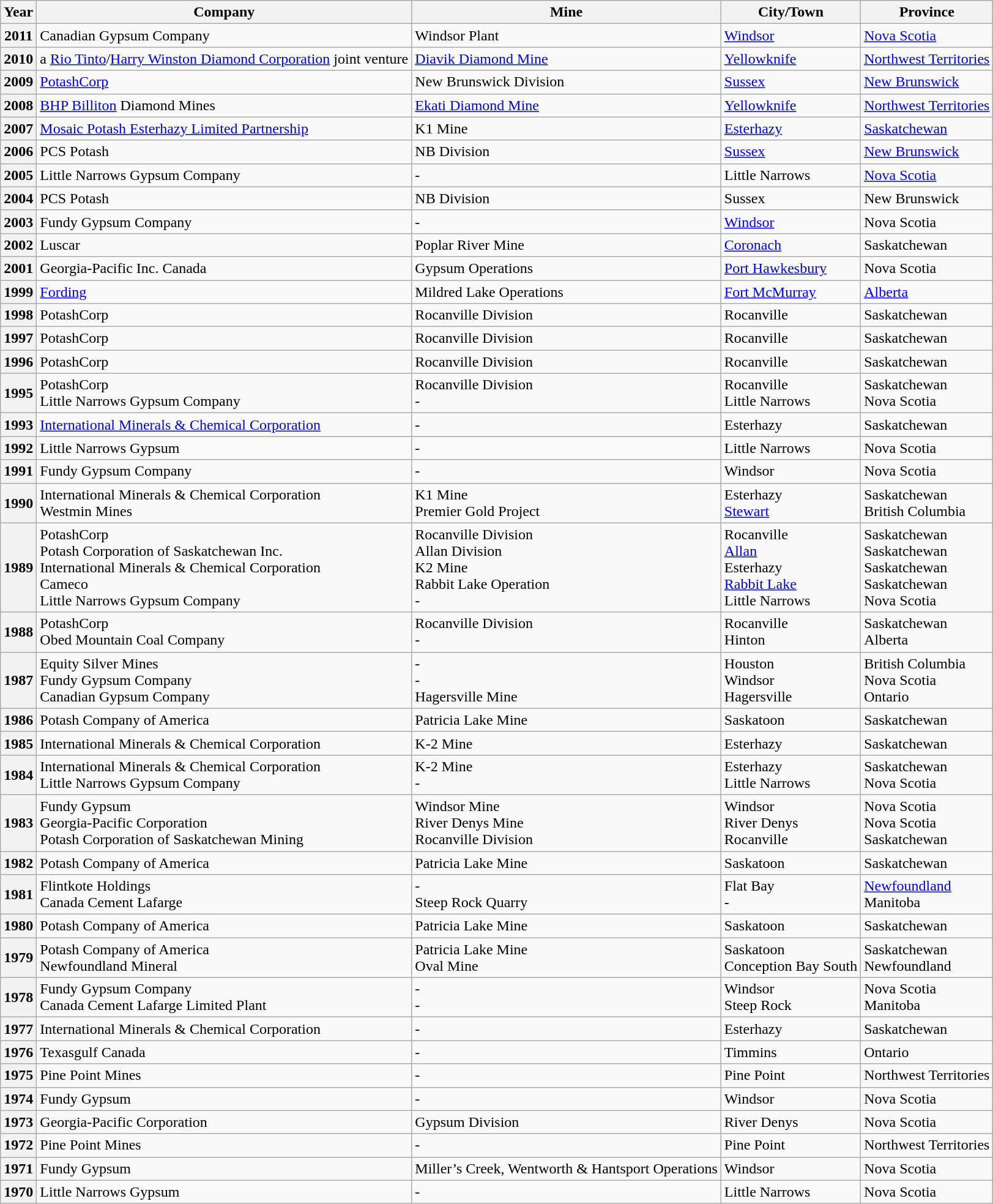<table class="wikitable">
<tr>
<th>Year</th>
<th>Company</th>
<th>Mine</th>
<th>City/Town</th>
<th>Province</th>
</tr>
<tr>
<th>2011</th>
<td>Canadian Gypsum Company</td>
<td>Windsor Plant</td>
<td><a href='#'>Windsor</a></td>
<td><a href='#'>Nova Scotia</a></td>
</tr>
<tr>
<th>2010</th>
<td>a <a href='#'>Rio Tinto</a>/<a href='#'>Harry Winston Diamond Corporation</a> joint venture</td>
<td><a href='#'>Diavik Diamond Mine</a></td>
<td><a href='#'>Yellowknife</a></td>
<td><a href='#'>Northwest Territories</a></td>
</tr>
<tr>
<th>2009</th>
<td><a href='#'>PotashCorp</a></td>
<td>New Brunswick Division</td>
<td><a href='#'>Sussex</a></td>
<td><a href='#'>New Brunswick</a></td>
</tr>
<tr>
<th>2008</th>
<td><a href='#'>BHP Billiton</a> Diamond Mines</td>
<td><a href='#'>Ekati Diamond Mine</a></td>
<td><a href='#'>Yellowknife</a></td>
<td><a href='#'>Northwest Territories</a></td>
</tr>
<tr>
<th>2007</th>
<td><a href='#'>Mosaic Potash Esterhazy Limited Partnership</a></td>
<td>K1 Mine</td>
<td><a href='#'>Esterhazy</a></td>
<td><a href='#'>Saskatchewan</a></td>
</tr>
<tr>
<th>2006</th>
<td>PCS Potash</td>
<td>NB Division</td>
<td><a href='#'>Sussex</a></td>
<td><a href='#'>New Brunswick</a></td>
</tr>
<tr>
<th>2005</th>
<td>Little Narrows Gypsum Company</td>
<td>-</td>
<td>Little Narrows</td>
<td><a href='#'>Nova Scotia</a></td>
</tr>
<tr>
<th>2004</th>
<td>PCS Potash</td>
<td>NB Division</td>
<td>Sussex</td>
<td>New Brunswick</td>
</tr>
<tr>
<th>2003</th>
<td>Fundy Gypsum Company</td>
<td>-</td>
<td><a href='#'>Windsor</a></td>
<td>Nova Scotia</td>
</tr>
<tr>
<th>2002</th>
<td>Luscar</td>
<td>Poplar River Mine</td>
<td><a href='#'>Coronach</a></td>
<td>Saskatchewan</td>
</tr>
<tr>
<th>2001</th>
<td>Georgia-Pacific Inc. Canada</td>
<td>Gypsum Operations</td>
<td><a href='#'>Port Hawkesbury</a></td>
<td>Nova Scotia</td>
</tr>
<tr>
<th>1999</th>
<td><a href='#'>Fording</a></td>
<td>Mildred Lake Operations</td>
<td><a href='#'>Fort McMurray</a></td>
<td><a href='#'>Alberta</a></td>
</tr>
<tr>
<th>1998</th>
<td>PotashCorp</td>
<td>Rocanville Division</td>
<td>Rocanville</td>
<td>Saskatchewan</td>
</tr>
<tr>
<th>1997</th>
<td>PotashCorp</td>
<td>Rocanville Division</td>
<td>Rocanville</td>
<td>Saskatchewan</td>
</tr>
<tr>
<th>1996</th>
<td>PotashCorp</td>
<td>Rocanville Division</td>
<td>Rocanville</td>
<td>Saskatchewan</td>
</tr>
<tr>
<th>1995</th>
<td>PotashCorp<br>Little Narrows Gypsum Company</td>
<td>Rocanville Division<br>-<br></td>
<td>Rocanville<br>Little Narrows</td>
<td>Saskatchewan<br>Nova Scotia</td>
</tr>
<tr>
<th>1993</th>
<td><a href='#'>International Minerals & Chemical Corporation</a></td>
<td>-</td>
<td>Esterhazy</td>
<td>Saskatchewan</td>
</tr>
<tr>
<th>1992</th>
<td>Little Narrows Gypsum</td>
<td>-</td>
<td>Little Narrows</td>
<td>Nova Scotia</td>
</tr>
<tr>
<th>1991</th>
<td>Fundy Gypsum Company</td>
<td>-</td>
<td>Windsor</td>
<td>Nova Scotia</td>
</tr>
<tr>
<th>1990</th>
<td>International Minerals & Chemical Corporation<br>Westmin Mines</td>
<td>K1 Mine<br>Premier Gold Project</td>
<td>Esterhazy<br><a href='#'>Stewart</a></td>
<td>Saskatchewan <br>British Columbia</td>
</tr>
<tr>
<th>1989</th>
<td>PotashCorp<br>Potash Corporation of Saskatchewan Inc.<br>International Minerals & Chemical Corporation<br>Cameco<br>Little Narrows Gypsum Company</td>
<td>Rocanville Division<br>Allan Division<br>K2 Mine<br>Rabbit Lake Operation<br>-<br></td>
<td>Rocanville<br><a href='#'>Allan</a><br>Esterhazy<br><a href='#'>Rabbit Lake</a><br>Little Narrows</td>
<td>Saskatchewan<br>Saskatchewan<br>Saskatchewan<br>Saskatchewan<br>Nova Scotia</td>
</tr>
<tr>
<th>1988</th>
<td>PotashCorp<br>Obed Mountain Coal Company</td>
<td>Rocanville Division<br>-<br></td>
<td>Rocanville<br>Hinton</td>
<td>Saskatchewan<br>Alberta</td>
</tr>
<tr>
<th>1987</th>
<td>Equity Silver Mines<br>Fundy Gypsum Company<br>Canadian Gypsum Company</td>
<td>-<br>-<br>Hagersville Mine</td>
<td>Houston<br>Windsor<br>Hagersville</td>
<td>British Columbia<br>Nova Scotia<br>Ontario</td>
</tr>
<tr>
<th>1986</th>
<td>Potash Company of America</td>
<td>Patricia Lake Mine</td>
<td>Saskatoon</td>
<td>Saskatchewan</td>
</tr>
<tr>
<th>1985</th>
<td>International Minerals & Chemical Corporation</td>
<td>K-2 Mine</td>
<td>Esterhazy</td>
<td>Saskatchewan</td>
</tr>
<tr>
<th>1984</th>
<td>International Minerals & Chemical Corporation<br>Little Narrows Gypsum Company</td>
<td>K-2 Mine<br>-<br></td>
<td>Esterhazy<br>Little Narrows</td>
<td>Saskatchewan<br>Nova Scotia</td>
</tr>
<tr>
<th>1983</th>
<td>Fundy Gypsum<br>Georgia-Pacific Corporation<br>Potash Corporation of Saskatchewan Mining</td>
<td>Windsor Mine<br>River Denys Mine<br>Rocanville Division</td>
<td>Windsor<br>River Denys<br>Rocanville</td>
<td>Nova Scotia<br>Nova Scotia<br>Saskatchewan</td>
</tr>
<tr>
<th>1982</th>
<td>Potash Company of America</td>
<td>Patricia Lake Mine</td>
<td>Saskatoon</td>
<td>Saskatchewan</td>
</tr>
<tr>
<th>1981</th>
<td>Flintkote Holdings<br>Canada Cement Lafarge</td>
<td>-<br>Steep Rock Quarry</td>
<td>Flat Bay<br>-<br></td>
<td><a href='#'>Newfoundland</a><br>Manitoba</td>
</tr>
<tr>
<th>1980</th>
<td>Potash Company of America</td>
<td>Patricia Lake Mine</td>
<td>Saskatoon</td>
<td>Saskatchewan</td>
</tr>
<tr>
<th>1979</th>
<td>Potash Company of America<br>Newfoundland Mineral</td>
<td>Patricia Lake Mine<br>Oval Mine</td>
<td>Saskatoon<br>Conception Bay South</td>
<td>Saskatchewan<br>Newfoundland</td>
</tr>
<tr>
<th>1978</th>
<td>Fundy Gypsum Company<br>Canada Cement Lafarge Limited Plant</td>
<td>-<br>-</td>
<td>Windsor<br>Steep Rock</td>
<td>Nova Scotia<br> Manitoba</td>
</tr>
<tr>
<th>1977</th>
<td>International Minerals & Chemical Corporation</td>
<td>-</td>
<td>Esterhazy</td>
<td>Saskatchewan</td>
</tr>
<tr>
<th>1976</th>
<td>Texasgulf Canada</td>
<td>-</td>
<td>Timmins</td>
<td>Ontario</td>
</tr>
<tr>
<th>1975</th>
<td>Pine Point Mines</td>
<td>-</td>
<td>Pine Point</td>
<td>Northwest Territories</td>
</tr>
<tr>
<th>1974</th>
<td>Fundy Gypsum</td>
<td>-</td>
<td>Windsor</td>
<td>Nova Scotia</td>
</tr>
<tr>
<th>1973</th>
<td>Georgia-Pacific Corporation</td>
<td>Gypsum Division</td>
<td>River Denys</td>
<td>Nova Scotia</td>
</tr>
<tr>
<th>1972</th>
<td>Pine Point Mines</td>
<td>-</td>
<td>Pine Point</td>
<td>Northwest Territories</td>
</tr>
<tr>
<th>1971</th>
<td>Fundy Gypsum</td>
<td>Miller’s Creek, Wentworth & Hantsport Operations</td>
<td>Windsor</td>
<td>Nova Scotia</td>
</tr>
<tr>
<th>1970</th>
<td>Little Narrows Gypsum</td>
<td>-</td>
<td>Little Narrows</td>
<td>Nova Scotia</td>
</tr>
</table>
